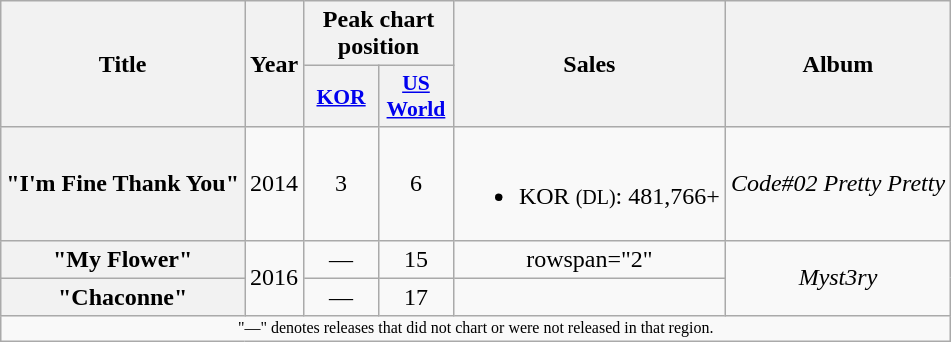<table class="wikitable plainrowheaders" style="text-align:center;">
<tr>
<th scope="col" rowspan="2">Title</th>
<th scope="col" rowspan="2">Year</th>
<th scope="col" colspan="2">Peak chart position</th>
<th scope="col" rowspan="2">Sales</th>
<th scope="col" rowspan="2">Album</th>
</tr>
<tr>
<th scope="col" style="width:3em;font-size:90%;"><a href='#'>KOR</a><br></th>
<th scope="col" style="width:3em;font-size:90%;"><a href='#'>US<br><span>World</span></a><br></th>
</tr>
<tr>
<th scope="row">"I'm Fine Thank You"</th>
<td>2014</td>
<td>3</td>
<td>6</td>
<td><br><ul><li>KOR <small>(DL)</small>: 481,766+</li></ul></td>
<td><em>Code#02 Pretty Pretty</em></td>
</tr>
<tr>
<th scope="row">"My Flower"</th>
<td rowspan="2">2016</td>
<td>—</td>
<td>15</td>
<td>rowspan="2" </td>
<td rowspan="2"><em>Myst3ry</em></td>
</tr>
<tr>
<th scope="row">"Chaconne"</th>
<td>—</td>
<td>17</td>
</tr>
<tr>
<td colspan="6" style="font-size:8pt;">"—" denotes releases that did not chart or were not released in that region.</td>
</tr>
</table>
